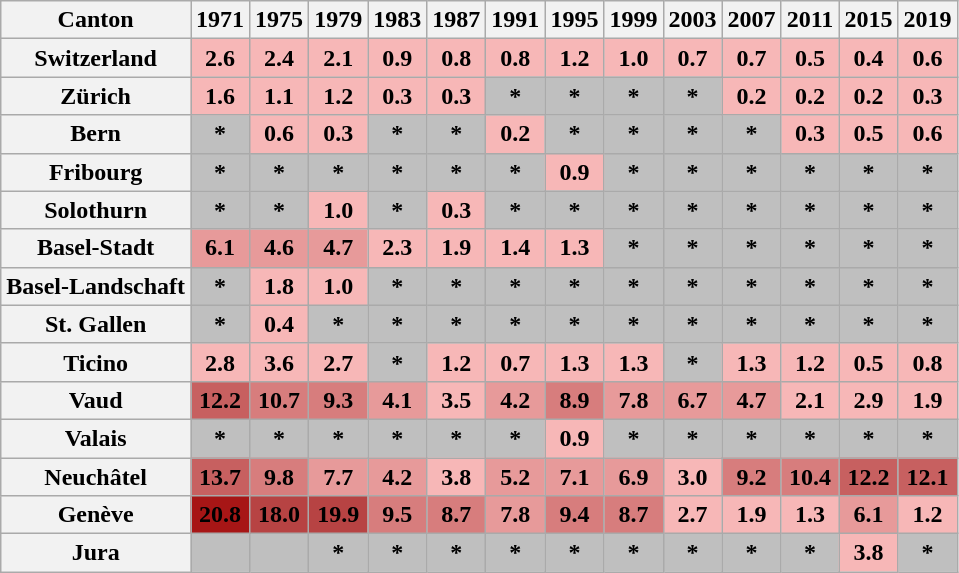<table class="wikitable" style="text-align: center">
<tr>
<th>Canton</th>
<th>1971</th>
<th>1975</th>
<th>1979</th>
<th>1983</th>
<th>1987</th>
<th>1991</th>
<th>1995</th>
<th>1999</th>
<th>2003</th>
<th>2007</th>
<th>2011</th>
<th>2015</th>
<th>2019</th>
</tr>
<tr>
<th>Switzerland</th>
<th style="background: #F7B7B7">2.6</th>
<th style="background: #F7B7B7">2.4</th>
<th style="background: #F7B7B7">2.1</th>
<th style="background: #F7B7B7">0.9</th>
<th style="background: #F7B7B7">0.8</th>
<th style="background: #F7B7B7">0.8</th>
<th style="background: #F7B7B7">1.2</th>
<th style="background: #F7B7B7">1.0</th>
<th style="background: #F7B7B7">0.7</th>
<th style="background: #F7B7B7">0.7</th>
<th style="background: #F7B7B7">0.5</th>
<th style="background: #F7B7B7">0.4</th>
<th style="background: #F7B7B7">0.6</th>
</tr>
<tr>
<th>Zürich</th>
<th style="background: #F7B7B7">1.6</th>
<th style="background: #F7B7B7">1.1</th>
<th style="background: #F7B7B7">1.2</th>
<th style="background: #F7B7B7">0.3</th>
<th style="background: #F7B7B7">0.3</th>
<th style="background: #BFBFBF">*</th>
<th style="background: #BFBFBF">*</th>
<th style="background: #BFBFBF">*</th>
<th style="background: #BFBFBF">*</th>
<th style="background: #F7B7B7">0.2</th>
<th style="background: #F7B7B7">0.2</th>
<th style="background: #F7B7B7">0.2</th>
<th style="background: #F7B7B7">0.3</th>
</tr>
<tr>
<th>Bern</th>
<th style="background: #BFBFBF">*</th>
<th style="background: #F7B7B7">0.6</th>
<th style="background: #F7B7B7">0.3</th>
<th style="background: #BFBFBF">*</th>
<th style="background: #BFBFBF">*</th>
<th style="background: #F7B7B7">0.2</th>
<th style="background: #BFBFBF">*</th>
<th style="background: #BFBFBF">*</th>
<th style="background: #BFBFBF">*</th>
<th style="background: #BFBFBF">*</th>
<th style="background: #F7B7B7">0.3</th>
<th style="background: #F7B7B7">0.5</th>
<th style="background: #F7B7B7">0.6</th>
</tr>
<tr>
<th>Fribourg</th>
<th style="background: #BFBFBF">*</th>
<th style="background: #BFBFBF">*</th>
<th style="background: #BFBFBF">*</th>
<th style="background: #BFBFBF">*</th>
<th style="background: #BFBFBF">*</th>
<th style="background: #BFBFBF">*</th>
<th style="background: #F7B7B7">0.9</th>
<th style="background: #BFBFBF">*</th>
<th style="background: #BFBFBF">*</th>
<th style="background: #BFBFBF">*</th>
<th style="background: #BFBFBF">*</th>
<th style="background: #BFBFBF">*</th>
<th style="background: #BFBFBF">*</th>
</tr>
<tr>
<th>Solothurn</th>
<th style="background: #BFBFBF">*</th>
<th style="background: #BFBFBF">*</th>
<th style="background: #F7B7B7">1.0</th>
<th style="background: #BFBFBF">*</th>
<th style="background: #F7B7B7">0.3</th>
<th style="background: #BFBFBF">*</th>
<th style="background: #BFBFBF">*</th>
<th style="background: #BFBFBF">*</th>
<th style="background: #BFBFBF">*</th>
<th style="background: #BFBFBF">*</th>
<th style="background: #BFBFBF">*</th>
<th style="background: #BFBFBF">*</th>
<th style="background: #BFBFBF">*</th>
</tr>
<tr>
<th>Basel-Stadt</th>
<th style="background: #E79A9A">6.1</th>
<th style="background: #E79A9A">4.6</th>
<th style="background: #E79A9A">4.7</th>
<th style="background: #F7B7B7">2.3</th>
<th style="background: #F7B7B7">1.9</th>
<th style="background: #F7B7B7">1.4</th>
<th style="background: #F7B7B7">1.3</th>
<th style="background: #BFBFBF">*</th>
<th style="background: #BFBFBF">*</th>
<th style="background: #BFBFBF">*</th>
<th style="background: #BFBFBF">*</th>
<th style="background: #BFBFBF">*</th>
<th style="background: #BFBFBF">*</th>
</tr>
<tr>
<th>Basel-Landschaft</th>
<th style="background: #BFBFBF">*</th>
<th style="background: #F7B7B7">1.8</th>
<th style="background: #F7B7B7">1.0</th>
<th style="background: #BFBFBF">*</th>
<th style="background: #BFBFBF">*</th>
<th style="background: #BFBFBF">*</th>
<th style="background: #BFBFBF">*</th>
<th style="background: #BFBFBF">*</th>
<th style="background: #BFBFBF">*</th>
<th style="background: #BFBFBF">*</th>
<th style="background: #BFBFBF">*</th>
<th style="background: #BFBFBF">*</th>
<th style="background: #BFBFBF">*</th>
</tr>
<tr>
<th>St. Gallen</th>
<th style="background: #BFBFBF">*</th>
<th style="background: #F7B7B7">0.4</th>
<th style="background: #BFBFBF">*</th>
<th style="background: #BFBFBF">*</th>
<th style="background: #BFBFBF">*</th>
<th style="background: #BFBFBF">*</th>
<th style="background: #BFBFBF">*</th>
<th style="background: #BFBFBF">*</th>
<th style="background: #BFBFBF">*</th>
<th style="background: #BFBFBF">*</th>
<th style="background: #BFBFBF">*</th>
<th style="background: #BFBFBF">*</th>
<th style="background: #BFBFBF">*</th>
</tr>
<tr>
<th>Ticino</th>
<th style="background: #F7B7B7">2.8</th>
<th style="background: #F7B7B7">3.6</th>
<th style="background: #F7B7B7">2.7</th>
<th style="background: #BFBFBF">*</th>
<th style="background: #F7B7B7">1.2</th>
<th style="background: #F7B7B7">0.7</th>
<th style="background: #F7B7B7">1.3</th>
<th style="background: #F7B7B7">1.3</th>
<th style="background: #BFBFBF">*</th>
<th style="background: #F7B7B7">1.3</th>
<th style="background: #F7B7B7">1.2</th>
<th style="background: #F7B7B7">0.5</th>
<th style="background: #F7B7B7">0.8</th>
</tr>
<tr>
<th>Vaud</th>
<th style="background: #C76060">12.2</th>
<th style="background: #D77D7D">10.7</th>
<th style="background: #D77D7D">9.3</th>
<th style="background: #E79A9A">4.1</th>
<th style="background: #F7B7B7">3.5</th>
<th style="background: #E79A9A">4.2</th>
<th style="background: #D77D7D">8.9</th>
<th style="background: #E79A9A">7.8</th>
<th style="background: #E79A9A">6.7</th>
<th style="background: #E79A9A">4.7</th>
<th style="background: #F7B7B7">2.1</th>
<th style="background: #F7B7B7">2.9</th>
<th style="background: #F7B7B7">1.9</th>
</tr>
<tr>
<th>Valais</th>
<th style="background: #BFBFBF">*</th>
<th style="background: #BFBFBF">*</th>
<th style="background: #BFBFBF">*</th>
<th style="background: #BFBFBF">*</th>
<th style="background: #BFBFBF">*</th>
<th style="background: #BFBFBF">*</th>
<th style="background: #F7B7B7">0.9</th>
<th style="background: #BFBFBF">*</th>
<th style="background: #BFBFBF">*</th>
<th style="background: #BFBFBF">*</th>
<th style="background: #BFBFBF">*</th>
<th style="background: #BFBFBF">*</th>
<th style="background: #BFBFBF">*</th>
</tr>
<tr>
<th>Neuchâtel</th>
<th style="background: #C76060">13.7</th>
<th style="background: #D77D7D">9.8</th>
<th style="background: #E79A9A">7.7</th>
<th style="background: #E79A9A">4.2</th>
<th style="background: #F7B7B7">3.8</th>
<th style="background: #E79A9A">5.2</th>
<th style="background: #E79A9A">7.1</th>
<th style="background: #E79A9A">6.9</th>
<th style="background: #F7B7B7">3.0</th>
<th style="background: #D77D7D">9.2</th>
<th style="background: #D77D7D">10.4</th>
<th style="background: #C76060">12.2</th>
<th style="background: #C76060">12.1</th>
</tr>
<tr>
<th>Genève</th>
<th style="background: #A71616">20.8</th>
<th style="background: #B74343">18.0</th>
<th style="background: #B74343">19.9</th>
<th style="background: #D77D7D">9.5</th>
<th style="background: #D77D7D">8.7</th>
<th style="background: #E79A9A">7.8</th>
<th style="background: #D77D7D">9.4</th>
<th style="background: #D77D7D">8.7</th>
<th style="background: #F7B7B7">2.7</th>
<th style="background: #F7B7B7">1.9</th>
<th style="background: #F7B7B7">1.3</th>
<th style="background: #E79A9A">6.1</th>
<th style="background: #F7B7B7">1.2</th>
</tr>
<tr>
<th>Jura</th>
<th style="background: #BFBFBF"></th>
<th style="background: #BFBFBF"></th>
<th style="background: #BFBFBF">*</th>
<th style="background: #BFBFBF">*</th>
<th style="background: #BFBFBF">*</th>
<th style="background: #BFBFBF">*</th>
<th style="background: #BFBFBF">*</th>
<th style="background: #BFBFBF">*</th>
<th style="background: #BFBFBF">*</th>
<th style="background: #BFBFBF">*</th>
<th style="background: #BFBFBF">*</th>
<th style="background: #F7B7B7">3.8</th>
<th style="background: #BFBFBF">*</th>
</tr>
</table>
